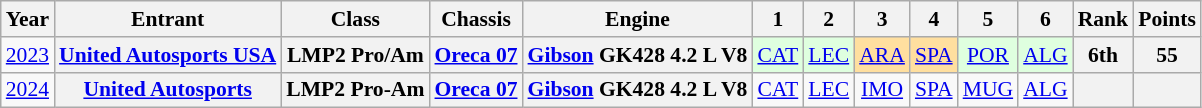<table class="wikitable" style="text-align:center; font-size:90%">
<tr>
<th>Year</th>
<th>Entrant</th>
<th>Class</th>
<th>Chassis</th>
<th>Engine</th>
<th>1</th>
<th>2</th>
<th>3</th>
<th>4</th>
<th>5</th>
<th>6</th>
<th>Rank</th>
<th>Points</th>
</tr>
<tr>
<td><a href='#'>2023</a></td>
<th><a href='#'>United Autosports USA</a></th>
<th>LMP2 Pro/Am</th>
<th><a href='#'>Oreca 07</a></th>
<th><a href='#'>Gibson</a> GK428 4.2 L V8</th>
<td style="background:#DFFFDF;"><a href='#'>CAT</a><br></td>
<td style="background:#DFFFDF;"><a href='#'>LEC</a><br></td>
<td style="background:#FFDF9F;"><a href='#'>ARA</a><br></td>
<td style="background:#FFDF9F;"><a href='#'>SPA</a><br></td>
<td style="background:#DFFFDF;"><a href='#'>POR</a><br></td>
<td style="background:#DFFFDF;"><a href='#'>ALG</a><br></td>
<th>6th</th>
<th>55</th>
</tr>
<tr>
<td><a href='#'>2024</a></td>
<th><a href='#'>United Autosports</a></th>
<th>LMP2 Pro-Am</th>
<th><a href='#'>Oreca 07</a></th>
<th><a href='#'>Gibson</a> GK428 4.2 L V8</th>
<td style="background:#;"><a href='#'>CAT</a></td>
<td style="background:#;"><a href='#'>LEC</a></td>
<td style="background:#;"><a href='#'>IMO</a></td>
<td style="background:#;"><a href='#'>SPA</a></td>
<td style="background:#;"><a href='#'>MUG</a></td>
<td style="background:#;"><a href='#'>ALG</a></td>
<th></th>
<th></th>
</tr>
</table>
